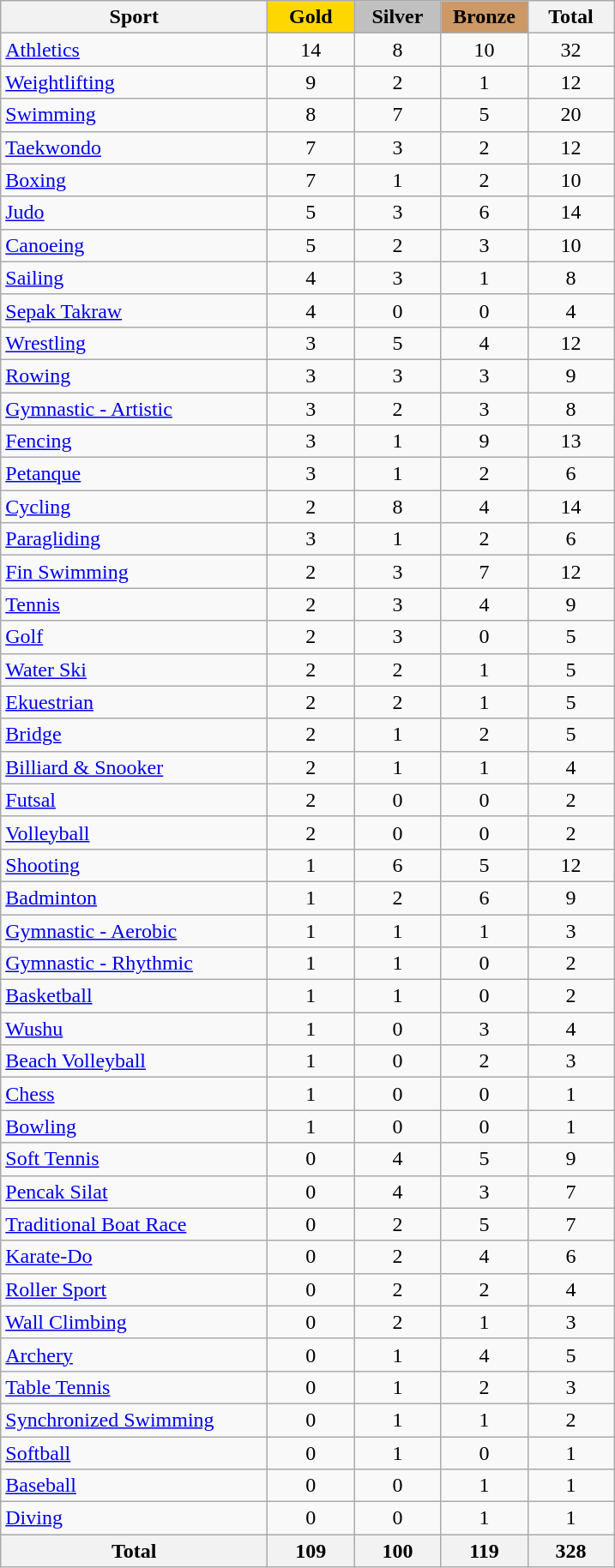<table class="wikitable" style="text-align:center;">
<tr>
<th width=200>Sport</th>
<td bgcolor=gold width=60><strong>Gold</strong></td>
<td bgcolor=silver width=60><strong>Silver</strong></td>
<td bgcolor=#cc9966 width=60><strong>Bronze</strong></td>
<th width=60>Total</th>
</tr>
<tr>
<td align=left><a href='#'>Athletics</a></td>
<td>14</td>
<td>8</td>
<td>10</td>
<td>32</td>
</tr>
<tr>
<td align=left><a href='#'>Weightlifting</a></td>
<td>9</td>
<td>2</td>
<td>1</td>
<td>12</td>
</tr>
<tr>
<td align=left><a href='#'>Swimming</a></td>
<td>8</td>
<td>7</td>
<td>5</td>
<td>20</td>
</tr>
<tr>
<td align=left><a href='#'>Taekwondo</a></td>
<td>7</td>
<td>3</td>
<td>2</td>
<td>12</td>
</tr>
<tr>
<td align=left><a href='#'>Boxing</a></td>
<td>7</td>
<td>1</td>
<td>2</td>
<td>10</td>
</tr>
<tr>
<td align=left><a href='#'>Judo</a></td>
<td>5</td>
<td>3</td>
<td>6</td>
<td>14</td>
</tr>
<tr>
<td align=left><a href='#'>Canoeing</a></td>
<td>5</td>
<td>2</td>
<td>3</td>
<td>10</td>
</tr>
<tr>
<td align=left><a href='#'>Sailing</a></td>
<td>4</td>
<td>3</td>
<td>1</td>
<td>8</td>
</tr>
<tr>
<td align=left><a href='#'>Sepak Takraw</a></td>
<td>4</td>
<td>0</td>
<td>0</td>
<td>4</td>
</tr>
<tr>
<td align=left><a href='#'>Wrestling</a></td>
<td>3</td>
<td>5</td>
<td>4</td>
<td>12</td>
</tr>
<tr>
<td align=left><a href='#'>Rowing</a></td>
<td>3</td>
<td>3</td>
<td>3</td>
<td>9</td>
</tr>
<tr>
<td align=left><a href='#'>Gymnastic - Artistic</a></td>
<td>3</td>
<td>2</td>
<td>3</td>
<td>8</td>
</tr>
<tr>
<td align=left><a href='#'>Fencing</a></td>
<td>3</td>
<td>1</td>
<td>9</td>
<td>13</td>
</tr>
<tr>
<td align=left><a href='#'>Petanque</a></td>
<td>3</td>
<td>1</td>
<td>2</td>
<td>6</td>
</tr>
<tr>
<td align=left><a href='#'>Cycling</a></td>
<td>2</td>
<td>8</td>
<td>4</td>
<td>14</td>
</tr>
<tr>
<td align=left><a href='#'>Paragliding</a></td>
<td>3</td>
<td>1</td>
<td>2</td>
<td>6</td>
</tr>
<tr>
<td align=left><a href='#'>Fin Swimming</a></td>
<td>2</td>
<td>3</td>
<td>7</td>
<td>12</td>
</tr>
<tr>
<td align=left><a href='#'>Tennis</a></td>
<td>2</td>
<td>3</td>
<td>4</td>
<td>9</td>
</tr>
<tr>
<td align=left><a href='#'>Golf</a></td>
<td>2</td>
<td>3</td>
<td>0</td>
<td>5</td>
</tr>
<tr>
<td align=left><a href='#'>Water Ski</a></td>
<td>2</td>
<td>2</td>
<td>1</td>
<td>5</td>
</tr>
<tr>
<td align=left><a href='#'>Ekuestrian</a></td>
<td>2</td>
<td>2</td>
<td>1</td>
<td>5</td>
</tr>
<tr>
<td align=left><a href='#'>Bridge</a></td>
<td>2</td>
<td>1</td>
<td>2</td>
<td>5</td>
</tr>
<tr>
<td align=left><a href='#'>Billiard & Snooker</a></td>
<td>2</td>
<td>1</td>
<td>1</td>
<td>4</td>
</tr>
<tr>
<td align=left><a href='#'>Futsal</a></td>
<td>2</td>
<td>0</td>
<td>0</td>
<td>2</td>
</tr>
<tr>
<td align=left><a href='#'>Volleyball</a></td>
<td>2</td>
<td>0</td>
<td>0</td>
<td>2</td>
</tr>
<tr>
<td align=left><a href='#'>Shooting</a></td>
<td>1</td>
<td>6</td>
<td>5</td>
<td>12</td>
</tr>
<tr>
<td align=left><a href='#'>Badminton</a></td>
<td>1</td>
<td>2</td>
<td>6</td>
<td>9</td>
</tr>
<tr>
<td align=left><a href='#'>Gymnastic - Aerobic</a></td>
<td>1</td>
<td>1</td>
<td>1</td>
<td>3</td>
</tr>
<tr>
<td align=left><a href='#'>Gymnastic - Rhythmic</a></td>
<td>1</td>
<td>1</td>
<td>0</td>
<td>2</td>
</tr>
<tr>
<td align=left><a href='#'>Basketball</a></td>
<td>1</td>
<td>1</td>
<td>0</td>
<td>2</td>
</tr>
<tr>
<td align=left><a href='#'>Wushu</a></td>
<td>1</td>
<td>0</td>
<td>3</td>
<td>4</td>
</tr>
<tr>
<td align=left><a href='#'>Beach Volleyball</a></td>
<td>1</td>
<td>0</td>
<td>2</td>
<td>3</td>
</tr>
<tr>
<td align=left><a href='#'>Chess</a></td>
<td>1</td>
<td>0</td>
<td>0</td>
<td>1</td>
</tr>
<tr>
<td align=left><a href='#'>Bowling</a></td>
<td>1</td>
<td>0</td>
<td>0</td>
<td>1</td>
</tr>
<tr>
<td align=left><a href='#'>Soft Tennis</a></td>
<td>0</td>
<td>4</td>
<td>5</td>
<td>9</td>
</tr>
<tr>
<td align=left><a href='#'>Pencak Silat</a></td>
<td>0</td>
<td>4</td>
<td>3</td>
<td>7</td>
</tr>
<tr>
<td align=left><a href='#'>Traditional Boat Race</a></td>
<td>0</td>
<td>2</td>
<td>5</td>
<td>7</td>
</tr>
<tr>
<td align=left><a href='#'>Karate-Do</a></td>
<td>0</td>
<td>2</td>
<td>4</td>
<td>6</td>
</tr>
<tr>
<td align=left><a href='#'>Roller Sport</a></td>
<td>0</td>
<td>2</td>
<td>2</td>
<td>4</td>
</tr>
<tr>
<td align=left><a href='#'>Wall Climbing</a></td>
<td>0</td>
<td>2</td>
<td>1</td>
<td>3</td>
</tr>
<tr>
<td align=left><a href='#'>Archery</a></td>
<td>0</td>
<td>1</td>
<td>4</td>
<td>5</td>
</tr>
<tr>
<td align=left><a href='#'>Table Tennis</a></td>
<td>0</td>
<td>1</td>
<td>2</td>
<td>3</td>
</tr>
<tr>
<td align=left><a href='#'>Synchronized Swimming</a></td>
<td>0</td>
<td>1</td>
<td>1</td>
<td>2</td>
</tr>
<tr>
<td align=left><a href='#'>Softball</a></td>
<td>0</td>
<td>1</td>
<td>0</td>
<td>1</td>
</tr>
<tr>
<td align=left><a href='#'>Baseball</a></td>
<td>0</td>
<td>0</td>
<td>1</td>
<td>1</td>
</tr>
<tr>
<td align=left><a href='#'>Diving</a></td>
<td>0</td>
<td>0</td>
<td>1</td>
<td>1</td>
</tr>
<tr>
<th>Total</th>
<th>109</th>
<th>100</th>
<th>119</th>
<th>328</th>
</tr>
</table>
